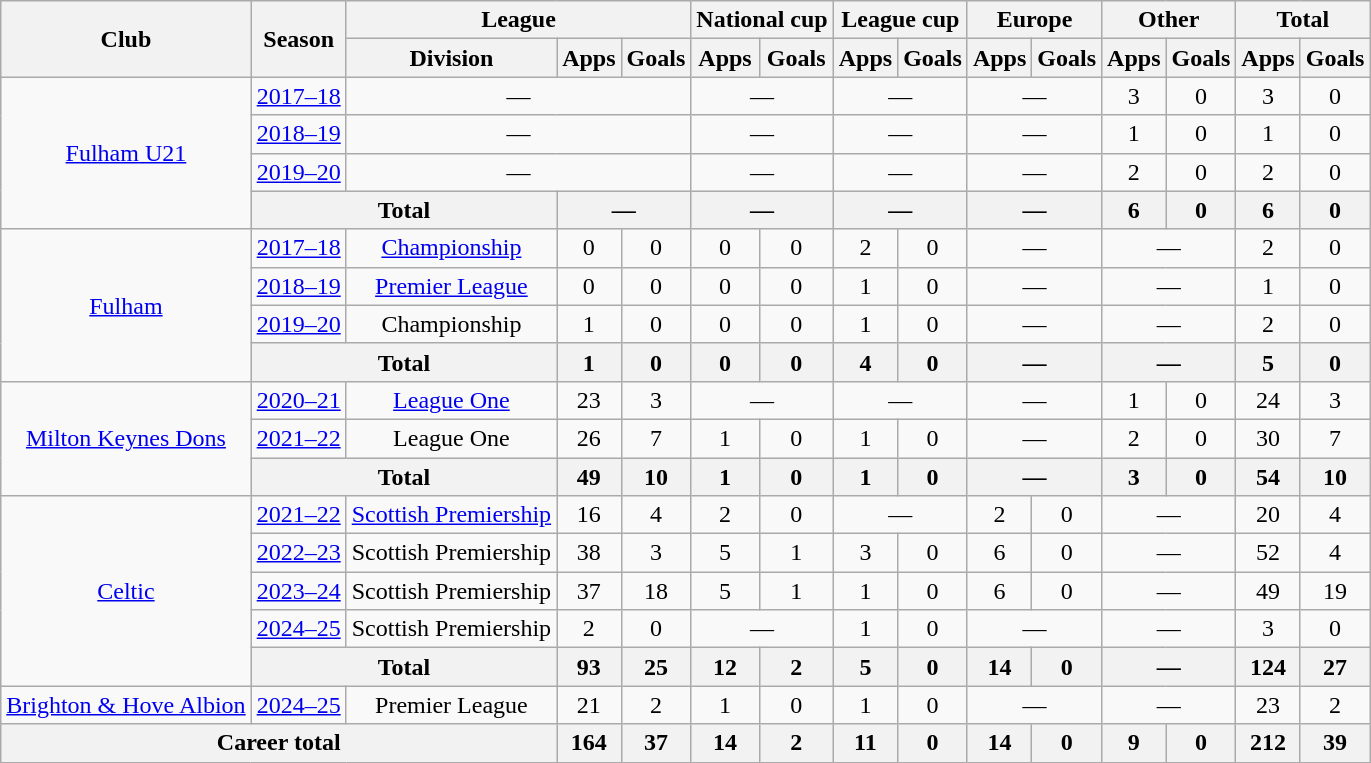<table class="wikitable" style="text-align: center;">
<tr>
<th rowspan="2">Club</th>
<th rowspan="2">Season</th>
<th colspan="3">League</th>
<th colspan="2">National cup</th>
<th colspan="2">League cup</th>
<th colspan="2">Europe</th>
<th colspan="2">Other</th>
<th colspan="2">Total</th>
</tr>
<tr>
<th>Division</th>
<th>Apps</th>
<th>Goals</th>
<th>Apps</th>
<th>Goals</th>
<th>Apps</th>
<th>Goals</th>
<th>Apps</th>
<th>Goals</th>
<th>Apps</th>
<th>Goals</th>
<th>Apps</th>
<th>Goals</th>
</tr>
<tr>
<td rowspan="4"><a href='#'>Fulham U21</a></td>
<td><a href='#'>2017–18</a></td>
<td colspan="3">—</td>
<td colspan="2">—</td>
<td colspan="2">—</td>
<td colspan="2">—</td>
<td>3</td>
<td>0</td>
<td>3</td>
<td>0</td>
</tr>
<tr>
<td><a href='#'>2018–19</a></td>
<td colspan="3">—</td>
<td colspan="2">—</td>
<td colspan="2">—</td>
<td colspan="2">—</td>
<td>1</td>
<td>0</td>
<td>1</td>
<td>0</td>
</tr>
<tr>
<td><a href='#'>2019–20</a></td>
<td colspan="3">—</td>
<td colspan="2">—</td>
<td colspan="2">—</td>
<td colspan="2">—</td>
<td>2</td>
<td>0</td>
<td>2</td>
<td>0</td>
</tr>
<tr>
<th colspan="2">Total</th>
<th colspan="2">—</th>
<th colspan="2">—</th>
<th colspan="2">—</th>
<th colspan="2">—</th>
<th>6</th>
<th>0</th>
<th>6</th>
<th>0</th>
</tr>
<tr>
<td rowspan="4"><a href='#'>Fulham</a></td>
<td><a href='#'>2017–18</a></td>
<td><a href='#'>Championship</a></td>
<td>0</td>
<td>0</td>
<td>0</td>
<td>0</td>
<td>2</td>
<td>0</td>
<td colspan="2">—</td>
<td colspan="2">—</td>
<td>2</td>
<td>0</td>
</tr>
<tr>
<td><a href='#'>2018–19</a></td>
<td><a href='#'>Premier League</a></td>
<td>0</td>
<td>0</td>
<td>0</td>
<td>0</td>
<td>1</td>
<td>0</td>
<td colspan="2">—</td>
<td colspan="2">—</td>
<td>1</td>
<td>0</td>
</tr>
<tr>
<td><a href='#'>2019–20</a></td>
<td>Championship</td>
<td>1</td>
<td>0</td>
<td>0</td>
<td>0</td>
<td>1</td>
<td>0</td>
<td colspan="2">—</td>
<td colspan="2">—</td>
<td>2</td>
<td>0</td>
</tr>
<tr>
<th colspan="2">Total</th>
<th>1</th>
<th>0</th>
<th>0</th>
<th>0</th>
<th>4</th>
<th>0</th>
<th colspan="2">—</th>
<th colspan="2">—</th>
<th>5</th>
<th>0</th>
</tr>
<tr>
<td rowspan="3"><a href='#'>Milton Keynes Dons</a></td>
<td><a href='#'>2020–21</a></td>
<td><a href='#'>League One</a></td>
<td>23</td>
<td>3</td>
<td colspan="2">—</td>
<td colspan="2">—</td>
<td colspan="2">—</td>
<td>1</td>
<td>0</td>
<td>24</td>
<td>3</td>
</tr>
<tr>
<td><a href='#'>2021–22</a></td>
<td>League One</td>
<td>26</td>
<td>7</td>
<td>1</td>
<td>0</td>
<td>1</td>
<td>0</td>
<td colspan="2">—</td>
<td>2</td>
<td>0</td>
<td>30</td>
<td>7</td>
</tr>
<tr>
<th colspan="2">Total</th>
<th>49</th>
<th>10</th>
<th>1</th>
<th>0</th>
<th>1</th>
<th>0</th>
<th colspan="2">—</th>
<th>3</th>
<th>0</th>
<th>54</th>
<th>10</th>
</tr>
<tr>
<td rowspan="5"><a href='#'>Celtic</a></td>
<td><a href='#'>2021–22</a></td>
<td><a href='#'>Scottish Premiership</a></td>
<td>16</td>
<td>4</td>
<td>2</td>
<td>0</td>
<td colspan="2">—</td>
<td>2</td>
<td>0</td>
<td colspan="2">—</td>
<td>20</td>
<td>4</td>
</tr>
<tr>
<td><a href='#'>2022–23</a></td>
<td>Scottish Premiership</td>
<td>38</td>
<td>3</td>
<td>5</td>
<td>1</td>
<td>3</td>
<td>0</td>
<td>6</td>
<td>0</td>
<td colspan="2">—</td>
<td>52</td>
<td>4</td>
</tr>
<tr>
<td><a href='#'>2023–24</a></td>
<td>Scottish Premiership</td>
<td>37</td>
<td>18</td>
<td>5</td>
<td>1</td>
<td>1</td>
<td>0</td>
<td>6</td>
<td>0</td>
<td colspan="2">—</td>
<td>49</td>
<td>19</td>
</tr>
<tr>
<td><a href='#'>2024–25</a></td>
<td>Scottish Premiership</td>
<td>2</td>
<td>0</td>
<td colspan="2">—</td>
<td>1</td>
<td>0</td>
<td colspan="2">—</td>
<td colspan="2">—</td>
<td>3</td>
<td>0</td>
</tr>
<tr>
<th colspan="2">Total</th>
<th>93</th>
<th>25</th>
<th>12</th>
<th>2</th>
<th>5</th>
<th>0</th>
<th>14</th>
<th>0</th>
<th colspan="2">—</th>
<th>124</th>
<th>27</th>
</tr>
<tr>
<td><a href='#'>Brighton & Hove Albion</a></td>
<td><a href='#'>2024–25</a></td>
<td>Premier League</td>
<td>21</td>
<td>2</td>
<td>1</td>
<td>0</td>
<td>1</td>
<td>0</td>
<td colspan="2">—</td>
<td colspan="2">—</td>
<td>23</td>
<td>2</td>
</tr>
<tr>
<th colspan="3">Career total</th>
<th>164</th>
<th>37</th>
<th>14</th>
<th>2</th>
<th>11</th>
<th>0</th>
<th>14</th>
<th>0</th>
<th>9</th>
<th>0</th>
<th>212</th>
<th>39</th>
</tr>
</table>
